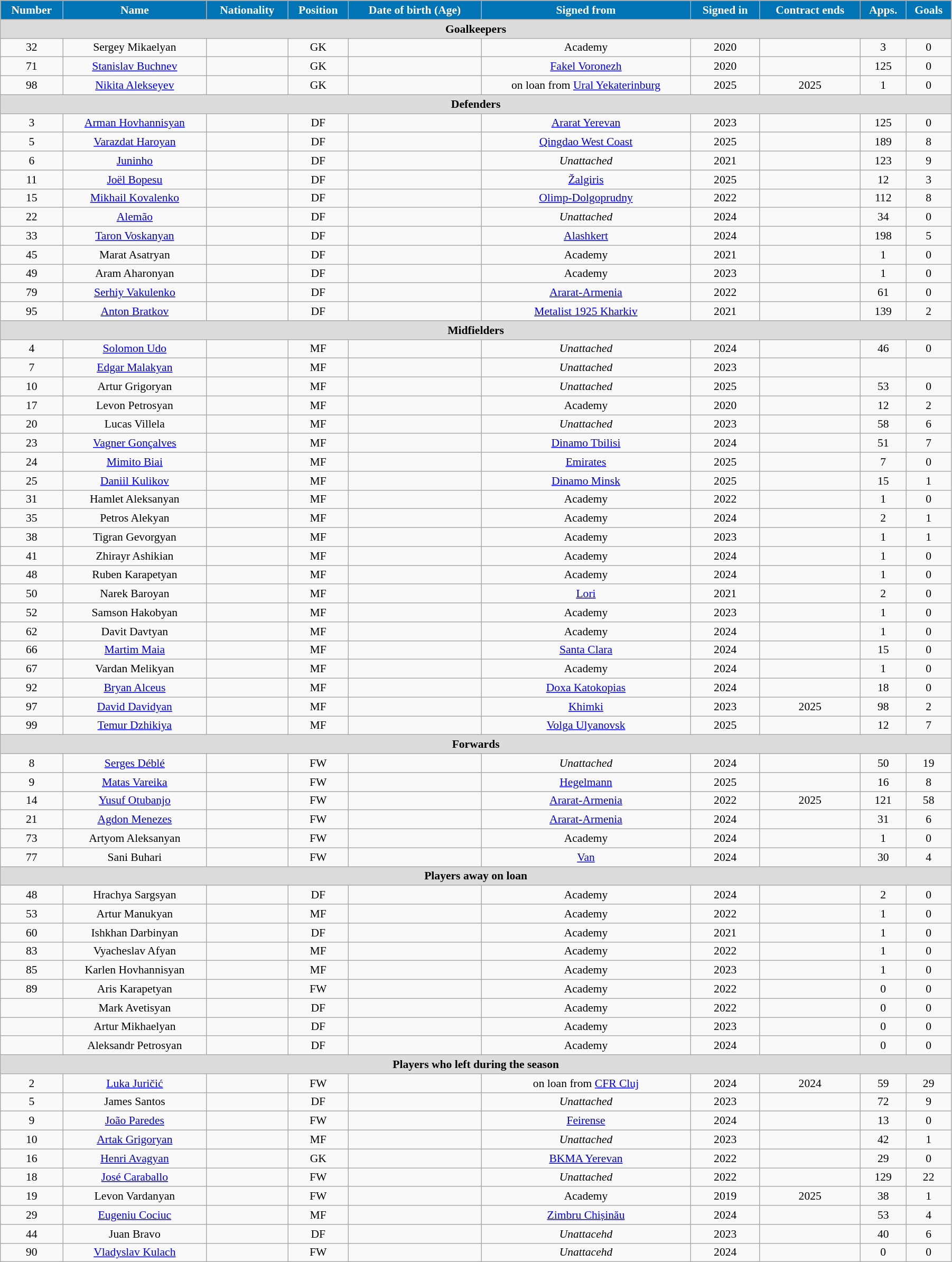<table class="wikitable"  style="text-align:center; font-size:90%; width:95%;">
<tr>
<th style="background:#0174B5; color:#FFFFFF; text-align:center;">Number</th>
<th style="background:#0174B5; color:#FFFFFF; text-align:center;">Name</th>
<th style="background:#0174B5; color:#FFFFFF; text-align:center;">Nationality</th>
<th style="background:#0174B5; color:#FFFFFF; text-align:center;">Position</th>
<th style="background:#0174B5; color:#FFFFFF; text-align:center;">Date of birth (Age)</th>
<th style="background:#0174B5; color:#FFFFFF; text-align:center;">Signed from</th>
<th style="background:#0174B5; color:#FFFFFF; text-align:center;">Signed in</th>
<th style="background:#0174B5; color:#FFFFFF; text-align:center;">Contract ends</th>
<th style="background:#0174B5; color:#FFFFFF; text-align:center;">Apps.</th>
<th style="background:#0174B5; color:#FFFFFF; text-align:center;">Goals</th>
</tr>
<tr>
<th colspan="11"  style="background:#dcdcdc; text-align:center;">Goalkeepers</th>
</tr>
<tr>
<td>32</td>
<td>Sergey Mikaelyan</td>
<td></td>
<td>GK</td>
<td></td>
<td>Academy</td>
<td>2020</td>
<td></td>
<td>3</td>
<td>0</td>
</tr>
<tr>
<td>71</td>
<td><a href='#'>Stanislav Buchnev</a></td>
<td></td>
<td>GK</td>
<td></td>
<td><a href='#'>Fakel Voronezh</a></td>
<td>2020</td>
<td></td>
<td>125</td>
<td>0</td>
</tr>
<tr>
<td>98</td>
<td><a href='#'>Nikita Alekseyev</a></td>
<td></td>
<td>GK</td>
<td></td>
<td>on loan from <a href='#'>Ural Yekaterinburg</a></td>
<td>2025</td>
<td>2025</td>
<td>1</td>
<td>0</td>
</tr>
<tr>
<th colspan="11"  style="background:#dcdcdc; text-align:center;">Defenders</th>
</tr>
<tr>
<td>3</td>
<td><a href='#'>Arman Hovhannisyan</a></td>
<td></td>
<td>DF</td>
<td></td>
<td><a href='#'>Ararat Yerevan</a></td>
<td>2023</td>
<td></td>
<td>125</td>
<td>0</td>
</tr>
<tr>
<td>5</td>
<td><a href='#'>Varazdat Haroyan</a></td>
<td></td>
<td>DF</td>
<td></td>
<td><a href='#'>Qingdao West Coast</a></td>
<td>2025</td>
<td></td>
<td>189</td>
<td>8</td>
</tr>
<tr>
<td>6</td>
<td><a href='#'>Juninho</a></td>
<td></td>
<td>DF</td>
<td></td>
<td><em>Unattached</em></td>
<td>2021</td>
<td></td>
<td>123</td>
<td>9</td>
</tr>
<tr>
<td>11</td>
<td><a href='#'>Joël Bopesu</a></td>
<td></td>
<td>DF</td>
<td></td>
<td><a href='#'>Žalgiris</a></td>
<td>2025</td>
<td></td>
<td>12</td>
<td>3</td>
</tr>
<tr>
<td>15</td>
<td><a href='#'>Mikhail Kovalenko</a></td>
<td></td>
<td>DF</td>
<td></td>
<td><a href='#'>Olimp-Dolgoprudny</a></td>
<td>2022</td>
<td></td>
<td>112</td>
<td>8</td>
</tr>
<tr>
<td>22</td>
<td><a href='#'>Alemão</a></td>
<td></td>
<td>DF</td>
<td></td>
<td><em>Unattached</em></td>
<td>2024</td>
<td></td>
<td>34</td>
<td>0</td>
</tr>
<tr>
<td>33</td>
<td><a href='#'>Taron Voskanyan</a></td>
<td></td>
<td>DF</td>
<td></td>
<td><a href='#'>Alashkert</a></td>
<td>2024</td>
<td></td>
<td>198</td>
<td>5</td>
</tr>
<tr>
<td>45</td>
<td>Marat Asatryan</td>
<td></td>
<td>DF</td>
<td></td>
<td>Academy</td>
<td>2021</td>
<td></td>
<td>1</td>
<td>0</td>
</tr>
<tr>
<td>49</td>
<td>Aram Aharonyan</td>
<td></td>
<td>DF</td>
<td></td>
<td>Academy</td>
<td>2023</td>
<td></td>
<td>1</td>
<td>0</td>
</tr>
<tr>
<td>79</td>
<td><a href='#'>Serhiy Vakulenko</a></td>
<td></td>
<td>DF</td>
<td></td>
<td><a href='#'>Ararat-Armenia</a></td>
<td>2022</td>
<td></td>
<td>61</td>
<td>0</td>
</tr>
<tr>
<td>95</td>
<td><a href='#'>Anton Bratkov</a></td>
<td></td>
<td>DF</td>
<td></td>
<td><a href='#'>Metalist 1925 Kharkiv</a></td>
<td>2021</td>
<td></td>
<td>139</td>
<td>2</td>
</tr>
<tr>
<th colspan="11"  style="background:#dcdcdc; text-align:center;">Midfielders</th>
</tr>
<tr>
<td>4</td>
<td><a href='#'>Solomon Udo</a></td>
<td></td>
<td>MF</td>
<td></td>
<td><em>Unattached</em></td>
<td>2024</td>
<td></td>
<td>46</td>
<td>0</td>
</tr>
<tr>
<td>7</td>
<td><a href='#'>Edgar Malakyan</a></td>
<td></td>
<td>MF</td>
<td></td>
<td><em>Unattached</em></td>
<td>2023</td>
<td></td>
<td></td>
<td></td>
</tr>
<tr>
<td>10</td>
<td>Artur Grigoryan</td>
<td></td>
<td>MF</td>
<td></td>
<td><em>Unattached</em></td>
<td>2025</td>
<td></td>
<td>53</td>
<td>0</td>
</tr>
<tr>
<td>17</td>
<td>Levon Petrosyan</td>
<td></td>
<td>MF</td>
<td></td>
<td>Academy</td>
<td>2020</td>
<td></td>
<td>12</td>
<td>2</td>
</tr>
<tr>
<td>20</td>
<td>Lucas Villela</td>
<td></td>
<td>MF</td>
<td></td>
<td><em>Unattached</em></td>
<td>2023</td>
<td></td>
<td>58</td>
<td>6</td>
</tr>
<tr>
<td>23</td>
<td><a href='#'>Vagner Gonçalves</a></td>
<td></td>
<td>MF</td>
<td></td>
<td><a href='#'>Dinamo Tbilisi</a></td>
<td>2024</td>
<td></td>
<td>51</td>
<td>7</td>
</tr>
<tr>
<td>24</td>
<td><a href='#'>Mimito Biai</a></td>
<td></td>
<td>MF</td>
<td></td>
<td><a href='#'>Emirates</a></td>
<td>2025</td>
<td></td>
<td>7</td>
<td>0</td>
</tr>
<tr>
<td>25</td>
<td><a href='#'>Daniil Kulikov</a></td>
<td></td>
<td>MF</td>
<td></td>
<td><a href='#'>Dinamo Minsk</a></td>
<td>2025</td>
<td></td>
<td>15</td>
<td>1</td>
</tr>
<tr>
<td>31</td>
<td>Hamlet Aleksanyan</td>
<td></td>
<td>MF</td>
<td></td>
<td>Academy</td>
<td>2022</td>
<td></td>
<td>1</td>
<td>0</td>
</tr>
<tr>
<td>35</td>
<td>Petros Alekyan</td>
<td></td>
<td>MF</td>
<td></td>
<td>Academy</td>
<td>2024</td>
<td></td>
<td>2</td>
<td>1</td>
</tr>
<tr>
<td>38</td>
<td>Tigran Gevorgyan</td>
<td></td>
<td>MF</td>
<td></td>
<td>Academy</td>
<td>2023</td>
<td></td>
<td>1</td>
<td>1</td>
</tr>
<tr>
<td>41</td>
<td>Zhirayr Ashikian</td>
<td></td>
<td>MF</td>
<td></td>
<td>Academy</td>
<td>2024</td>
<td></td>
<td>1</td>
<td>0</td>
</tr>
<tr>
<td>48</td>
<td>Ruben Karapetyan</td>
<td></td>
<td>MF</td>
<td></td>
<td>Academy</td>
<td>2024</td>
<td></td>
<td>1</td>
<td>0</td>
</tr>
<tr>
<td>50</td>
<td>Narek Baroyan</td>
<td></td>
<td>MF</td>
<td></td>
<td><a href='#'>Lori</a></td>
<td>2021</td>
<td></td>
<td>2</td>
<td>0</td>
</tr>
<tr>
<td>52</td>
<td>Samson Hakobyan</td>
<td></td>
<td>MF</td>
<td></td>
<td>Academy</td>
<td>2023</td>
<td></td>
<td>1</td>
<td>0</td>
</tr>
<tr>
<td>62</td>
<td>Davit Davtyan</td>
<td></td>
<td>MF</td>
<td></td>
<td>Academy</td>
<td>2024</td>
<td></td>
<td>1</td>
<td>0</td>
</tr>
<tr>
<td>66</td>
<td><a href='#'>Martim Maia</a></td>
<td></td>
<td>MF</td>
<td></td>
<td><a href='#'>Santa Clara</a></td>
<td>2024</td>
<td></td>
<td>15</td>
<td>0</td>
</tr>
<tr>
<td>67</td>
<td>Vardan Melikyan</td>
<td></td>
<td>MF</td>
<td></td>
<td>Academy</td>
<td>2024</td>
<td></td>
<td>1</td>
<td>0</td>
</tr>
<tr>
<td>92</td>
<td><a href='#'>Bryan Alceus</a></td>
<td></td>
<td>MF</td>
<td></td>
<td><a href='#'>Doxa Katokopias</a></td>
<td>2024</td>
<td></td>
<td>18</td>
<td>0</td>
</tr>
<tr>
<td>97</td>
<td><a href='#'>David Davidyan</a></td>
<td></td>
<td>MF</td>
<td></td>
<td><a href='#'>Khimki</a></td>
<td>2023</td>
<td>2025</td>
<td>98</td>
<td>2</td>
</tr>
<tr>
<td>99</td>
<td><a href='#'>Temur Dzhikiya</a></td>
<td></td>
<td>MF</td>
<td></td>
<td><a href='#'>Volga Ulyanovsk</a></td>
<td>2025</td>
<td></td>
<td>12</td>
<td>7</td>
</tr>
<tr>
<th colspan="11"  style="background:#dcdcdc; text-align:center;">Forwards</th>
</tr>
<tr>
<td>8</td>
<td><a href='#'>Serges Déblé</a></td>
<td></td>
<td>FW</td>
<td></td>
<td><em>Unattached</em></td>
<td>2024</td>
<td></td>
<td>50</td>
<td>19</td>
</tr>
<tr>
<td>9</td>
<td><a href='#'>Matas Vareika</a></td>
<td></td>
<td>FW</td>
<td></td>
<td><a href='#'>Hegelmann</a></td>
<td>2025</td>
<td></td>
<td>16</td>
<td>8</td>
</tr>
<tr>
<td>14</td>
<td><a href='#'>Yusuf Otubanjo</a></td>
<td></td>
<td>FW</td>
<td></td>
<td><a href='#'>Ararat-Armenia</a></td>
<td>2022</td>
<td>2025</td>
<td>121</td>
<td>58</td>
</tr>
<tr>
<td>21</td>
<td><a href='#'>Agdon Menezes</a></td>
<td></td>
<td>FW</td>
<td></td>
<td><a href='#'>Ararat-Armenia</a></td>
<td>2024</td>
<td></td>
<td>31</td>
<td>6</td>
</tr>
<tr>
<td>73</td>
<td>Artyom Aleksanyan</td>
<td></td>
<td>FW</td>
<td></td>
<td>Academy</td>
<td>2024</td>
<td></td>
<td>1</td>
<td>0</td>
</tr>
<tr>
<td>77</td>
<td>Sani Buhari</td>
<td></td>
<td>FW</td>
<td></td>
<td><a href='#'>Van</a></td>
<td>2024</td>
<td></td>
<td>30</td>
<td>4</td>
</tr>
<tr>
<th colspan="11"  style="background:#dcdcdc; text-align:center;">Players away on loan</th>
</tr>
<tr>
<td>48</td>
<td>Hrachya Sargsyan</td>
<td></td>
<td>DF</td>
<td></td>
<td>Academy</td>
<td>2024</td>
<td></td>
<td>2</td>
<td>0</td>
</tr>
<tr>
<td>53</td>
<td>Artur Manukyan</td>
<td></td>
<td>MF</td>
<td></td>
<td>Academy</td>
<td>2022</td>
<td></td>
<td>1</td>
<td>0</td>
</tr>
<tr>
<td>60</td>
<td>Ishkhan Darbinyan</td>
<td></td>
<td>DF</td>
<td></td>
<td>Academy</td>
<td>2021</td>
<td></td>
<td>1</td>
<td>0</td>
</tr>
<tr>
<td>83</td>
<td>Vyacheslav Afyan</td>
<td></td>
<td>MF</td>
<td></td>
<td>Academy</td>
<td>2022</td>
<td></td>
<td>1</td>
<td>0</td>
</tr>
<tr>
<td>85</td>
<td>Karlen Hovhannisyan</td>
<td></td>
<td>MF</td>
<td></td>
<td>Academy</td>
<td>2023</td>
<td></td>
<td>1</td>
<td>0</td>
</tr>
<tr>
<td>89</td>
<td>Aris Karapetyan</td>
<td></td>
<td>FW</td>
<td></td>
<td>Academy</td>
<td>2022</td>
<td></td>
<td>0</td>
<td>0</td>
</tr>
<tr>
<td></td>
<td>Mark Avetisyan</td>
<td></td>
<td>DF</td>
<td></td>
<td>Academy</td>
<td>2022</td>
<td></td>
<td>0</td>
<td>0</td>
</tr>
<tr>
<td></td>
<td>Artur Mikhaelyan</td>
<td></td>
<td>DF</td>
<td></td>
<td>Academy</td>
<td>2023</td>
<td></td>
<td>0</td>
<td>0</td>
</tr>
<tr>
<td></td>
<td>Aleksandr Petrosyan</td>
<td></td>
<td>DF</td>
<td></td>
<td>Academy</td>
<td>2024</td>
<td></td>
<td>0</td>
<td>0</td>
</tr>
<tr>
<th colspan="11"  style="background:#dcdcdc; text-align:center;">Players who left during the season</th>
</tr>
<tr>
<td>2</td>
<td><a href='#'>Luka Juričić</a></td>
<td></td>
<td>FW</td>
<td></td>
<td>on loan from <a href='#'>CFR Cluj</a></td>
<td>2024</td>
<td>2024</td>
<td>59</td>
<td>29</td>
</tr>
<tr>
<td>5</td>
<td>James Santos</td>
<td></td>
<td>DF</td>
<td></td>
<td><em>Unattached</em></td>
<td>2023</td>
<td></td>
<td>72</td>
<td>9</td>
</tr>
<tr>
<td>9</td>
<td><a href='#'>João Paredes</a></td>
<td></td>
<td>FW</td>
<td></td>
<td><a href='#'>Feirense</a></td>
<td>2024</td>
<td></td>
<td>13</td>
<td>0</td>
</tr>
<tr>
<td>10</td>
<td><a href='#'>Artak Grigoryan</a></td>
<td></td>
<td>MF</td>
<td></td>
<td><em>Unattached</em></td>
<td>2023</td>
<td></td>
<td>42</td>
<td>1</td>
</tr>
<tr>
<td>16</td>
<td><a href='#'>Henri Avagyan</a></td>
<td></td>
<td>GK</td>
<td></td>
<td><a href='#'>BKMA Yerevan</a></td>
<td>2022</td>
<td></td>
<td>29</td>
<td>0</td>
</tr>
<tr>
<td>18</td>
<td><a href='#'>José Caraballo</a></td>
<td></td>
<td>FW</td>
<td></td>
<td><em>Unattached</em></td>
<td>2022</td>
<td></td>
<td>129</td>
<td>22</td>
</tr>
<tr>
<td>19</td>
<td>Levon Vardanyan</td>
<td></td>
<td>FW</td>
<td></td>
<td>Academy</td>
<td>2019</td>
<td>2025</td>
<td>38</td>
<td>1</td>
</tr>
<tr>
<td>29</td>
<td><a href='#'>Eugeniu Cociuc</a></td>
<td></td>
<td>MF</td>
<td></td>
<td><a href='#'>Zimbru Chișinău</a></td>
<td>2024</td>
<td></td>
<td>53</td>
<td>4</td>
</tr>
<tr>
<td>44</td>
<td>Juan Bravo</td>
<td></td>
<td>DF</td>
<td></td>
<td><em>Unattacehd</em></td>
<td>2023</td>
<td></td>
<td>40</td>
<td>6</td>
</tr>
<tr>
<td>90</td>
<td><a href='#'>Vladyslav Kulach</a></td>
<td></td>
<td>FW</td>
<td></td>
<td><em>Unattacehd</em></td>
<td>2024</td>
<td></td>
<td>0</td>
<td>0</td>
</tr>
</table>
